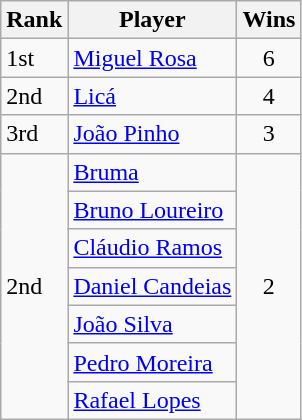<table class="wikitable">
<tr>
<th>Rank</th>
<th>Player</th>
<th>Wins</th>
</tr>
<tr>
<td rowspan="1" style="border-top:1px solid silver">1st</td>
<td><a href='#'>Miguel Rosa</a></td>
<td rowspan="1" style="text-align:center; border-top:1px solid silver">6</td>
</tr>
<tr>
<td rowspan="1" style="border-top:1px solid silver">2nd</td>
<td><a href='#'>Licá</a></td>
<td rowspan="1" style="text-align:center; border-top:1px solid silver">4</td>
</tr>
<tr>
<td rowspan="1" style="border-top:1px solid silver">3rd</td>
<td><a href='#'>João Pinho</a></td>
<td rowspan="1" style="text-align:center; border-top:1px solid silver">3</td>
</tr>
<tr>
<td rowspan="10" style="border-top:1px solid silver">2nd</td>
<td><a href='#'>Bruma</a></td>
<td rowspan="8" style="text-align:center; border-top:1px solid silver">2</td>
</tr>
<tr>
<td><a href='#'>Bruno Loureiro</a></td>
</tr>
<tr>
<td><a href='#'>Cláudio Ramos</a></td>
</tr>
<tr>
<td><a href='#'>Daniel Candeias</a></td>
</tr>
<tr>
<td><a href='#'>João Silva</a></td>
</tr>
<tr>
<td><a href='#'>Pedro Moreira</a></td>
</tr>
<tr>
<td><a href='#'>Rafael Lopes</a></td>
</tr>
</table>
